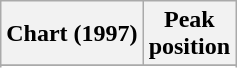<table class="wikitable sortable plainrowheaders" style="text-align:center">
<tr>
<th scope="col">Chart (1997)</th>
<th scope="col">Peak<br> position</th>
</tr>
<tr>
</tr>
<tr>
</tr>
<tr>
</tr>
</table>
